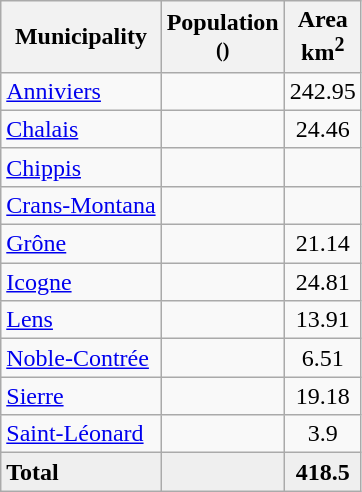<table class="wikitable">
<tr>
<th>Municipality</th>
<th>Population<br><small>()</small></th>
<th>Area <br>km<sup>2</sup></th>
</tr>
<tr>
<td><a href='#'>Anniviers</a></td>
<td align="center"></td>
<td align="center">242.95</td>
</tr>
<tr>
<td><a href='#'>Chalais</a></td>
<td align="center"></td>
<td align="center">24.46</td>
</tr>
<tr>
<td><a href='#'>Chippis</a></td>
<td align="center"></td>
<td align="center"></td>
</tr>
<tr>
<td><a href='#'>Crans-Montana</a></td>
<td align="center"></td>
<td align="center"></td>
</tr>
<tr>
<td><a href='#'>Grône</a></td>
<td align="center"></td>
<td align="center">21.14</td>
</tr>
<tr>
<td><a href='#'>Icogne</a></td>
<td align="center"></td>
<td align="center">24.81</td>
</tr>
<tr>
<td><a href='#'>Lens</a></td>
<td align="center"></td>
<td align="center">13.91</td>
</tr>
<tr>
<td><a href='#'>Noble-Contrée</a></td>
<td align="center"></td>
<td align="center">6.51</td>
</tr>
<tr>
<td><a href='#'>Sierre</a></td>
<td align="center"></td>
<td align="center">19.18</td>
</tr>
<tr>
<td><a href='#'>Saint-Léonard</a></td>
<td align="center"></td>
<td align="center">3.9</td>
</tr>
<tr>
<td bgcolor="#EFEFEF"><strong>Total</strong></td>
<td bgcolor="#EFEFEF" align="center"></td>
<td bgcolor="#EFEFEF" align="center"><strong>418.5</strong></td>
</tr>
</table>
